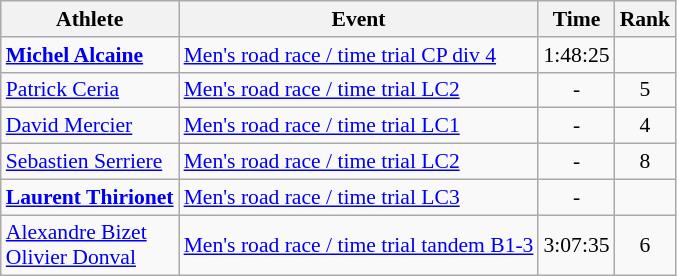<table class=wikitable style="font-size:90%">
<tr>
<th>Athlete</th>
<th>Event</th>
<th>Time</th>
<th>Rank</th>
</tr>
<tr>
<td><strong><a href='#'>Michel Alcaine</a></strong></td>
<td><a href='#'>Men's road race / time trial CP div 4</a></td>
<td style="text-align:center;">1:48:25</td>
<td style="text-align:center;"></td>
</tr>
<tr>
<td><a href='#'>Patrick Ceria</a></td>
<td><a href='#'>Men's road race / time trial LC2</a></td>
<td style="text-align:center;">-</td>
<td style="text-align:center;">5</td>
</tr>
<tr>
<td><a href='#'>David Mercier</a></td>
<td><a href='#'>Men's road race / time trial LC1</a></td>
<td style="text-align:center;">-</td>
<td style="text-align:center;">4</td>
</tr>
<tr>
<td><a href='#'>Sebastien Serriere</a></td>
<td><a href='#'>Men's road race / time trial LC2</a></td>
<td style="text-align:center;">-</td>
<td style="text-align:center;">8</td>
</tr>
<tr>
<td><strong><a href='#'>Laurent Thirionet</a></strong></td>
<td><a href='#'>Men's road race / time trial LC3</a></td>
<td style="text-align:center;">-</td>
<td style="text-align:center;"></td>
</tr>
<tr>
<td><a href='#'>Alexandre Bizet</a><br> <a href='#'>Olivier Donval</a></td>
<td><a href='#'>Men's road race / time trial tandem B1-3</a></td>
<td style="text-align:center;">3:07:35</td>
<td style="text-align:center;">6</td>
</tr>
</table>
